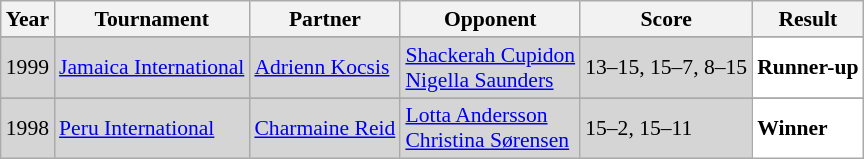<table class="sortable wikitable" style="font-size: 90%;">
<tr>
<th>Year</th>
<th>Tournament</th>
<th>Partner</th>
<th>Opponent</th>
<th>Score</th>
<th>Result</th>
</tr>
<tr>
</tr>
<tr style="background:#D5D5D5">
<td align="center">1999</td>
<td align="left"><a href='#'>Jamaica International</a></td>
<td align="left"> <a href='#'>Adrienn Kocsis</a></td>
<td align="left"> <a href='#'>Shackerah Cupidon</a> <br>  <a href='#'>Nigella Saunders</a></td>
<td align="left">13–15, 15–7, 8–15</td>
<td style="text-align:left; background:white"> <strong>Runner-up</strong></td>
</tr>
<tr>
</tr>
<tr style="background:#D5D5D5">
<td align="center">1998</td>
<td align="left"><a href='#'>Peru International</a></td>
<td align="left"> <a href='#'>Charmaine Reid</a></td>
<td align="left"> <a href='#'>Lotta Andersson</a> <br>  <a href='#'>Christina Sørensen</a></td>
<td align="left">15–2, 15–11</td>
<td style="text-align:left; background:white"> <strong>Winner</strong></td>
</tr>
</table>
